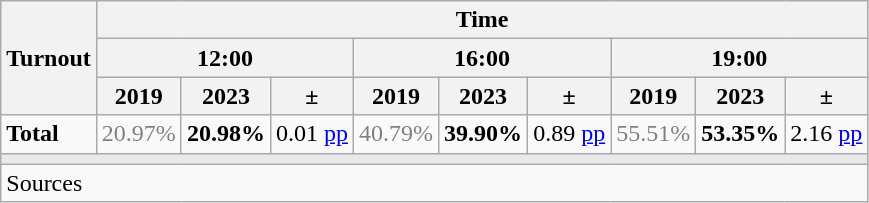<table class="wikitable sortable" style="text-align:right;">
<tr>
<th rowspan="3">Turnout</th>
<th colspan="9">Time</th>
</tr>
<tr>
<th colspan="3">12:00</th>
<th colspan="3">16:00</th>
<th colspan="3">19:00</th>
</tr>
<tr>
<th>2019</th>
<th>2023</th>
<th>±</th>
<th>2019</th>
<th>2023</th>
<th>±</th>
<th>2019</th>
<th>2023</th>
<th>±</th>
</tr>
<tr>
<td align="left"><strong>Total</strong></td>
<td style="color:gray;">20.97%</td>
<td><strong>20.98%</strong></td>
<td> 0.01 <a href='#'>pp</a></td>
<td style="color:gray;">40.79%</td>
<td><strong>39.90%</strong></td>
<td> 0.89 <a href='#'>pp</a></td>
<td style="color:gray;">55.51%</td>
<td><strong>53.35%</strong></td>
<td> 2.16 <a href='#'>pp</a></td>
</tr>
<tr>
<td colspan="10" bgcolor="#E9E9E9"></td>
</tr>
<tr>
<td align="left" colspan="10">Sources</td>
</tr>
</table>
